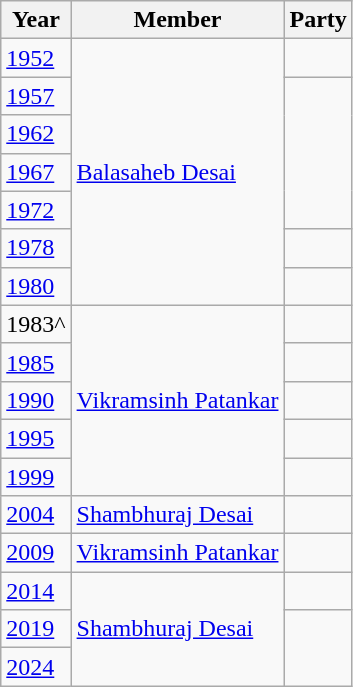<table class="wikitable">
<tr>
<th>Year</th>
<th>Member</th>
<th colspan="2">Party</th>
</tr>
<tr>
<td><a href='#'>1952</a></td>
<td rowspan="7"><a href='#'>Balasaheb Desai</a></td>
<td></td>
</tr>
<tr>
<td><a href='#'>1957</a></td>
</tr>
<tr>
<td><a href='#'>1962</a></td>
</tr>
<tr>
<td><a href='#'>1967</a></td>
</tr>
<tr>
<td><a href='#'>1972</a></td>
</tr>
<tr>
<td><a href='#'>1978</a></td>
<td></td>
</tr>
<tr>
<td><a href='#'>1980</a></td>
<td></td>
</tr>
<tr>
<td>1983^</td>
<td rowspan="5"><a href='#'>Vikramsinh Patankar</a></td>
<td></td>
</tr>
<tr>
<td><a href='#'>1985</a></td>
</tr>
<tr>
<td><a href='#'>1990</a></td>
<td></td>
</tr>
<tr>
<td><a href='#'>1995</a></td>
</tr>
<tr>
<td><a href='#'>1999</a></td>
<td></td>
</tr>
<tr>
<td><a href='#'>2004</a></td>
<td><a href='#'>Shambhuraj Desai</a></td>
<td></td>
</tr>
<tr>
<td><a href='#'>2009</a></td>
<td><a href='#'>Vikramsinh Patankar</a></td>
<td></td>
</tr>
<tr>
<td><a href='#'>2014</a></td>
<td rowspan="3"><a href='#'>Shambhuraj Desai</a></td>
<td></td>
</tr>
<tr>
<td><a href='#'>2019</a></td>
</tr>
<tr>
<td><a href='#'>2024</a></td>
</tr>
</table>
